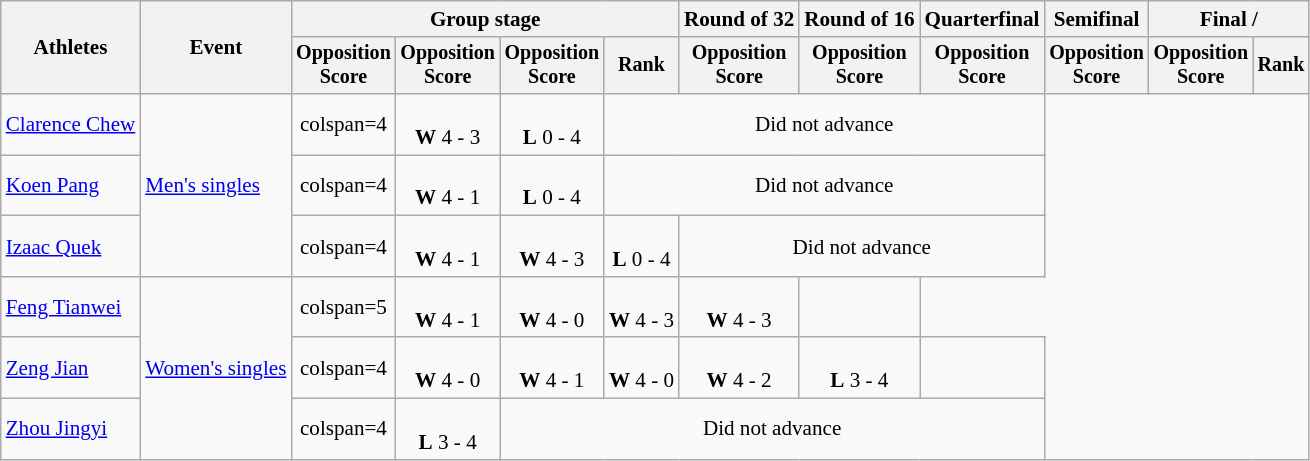<table class=wikitable style=font-size:88%;text-align:center>
<tr>
<th rowspan=2>Athletes</th>
<th rowspan=2>Event</th>
<th colspan=4>Group stage</th>
<th>Round of 32</th>
<th>Round of 16</th>
<th>Quarterfinal</th>
<th>Semifinal</th>
<th colspan=2>Final / </th>
</tr>
<tr style=font-size:95%>
<th>Opposition<br>Score</th>
<th>Opposition<br>Score</th>
<th>Opposition<br>Score</th>
<th>Rank</th>
<th>Opposition<br>Score</th>
<th>Opposition<br>Score</th>
<th>Opposition<br>Score</th>
<th>Opposition<br>Score</th>
<th>Opposition<br>Score</th>
<th>Rank</th>
</tr>
<tr>
<td align=left><a href='#'>Clarence Chew</a></td>
<td align=left rowspan=3><a href='#'>Men's singles</a></td>
<td>colspan=4 </td>
<td><br> <strong>W</strong> 4 - 3</td>
<td><br> <strong>L</strong> 0 - 4</td>
<td colspan=4>Did not advance</td>
</tr>
<tr align=center>
<td align=left><a href='#'>Koen Pang</a></td>
<td>colspan=4 </td>
<td><br> <strong>W</strong> 4 - 1</td>
<td><br> <strong>L</strong> 0 - 4</td>
<td colspan=4>Did not advance</td>
</tr>
<tr align=center>
<td align=left><a href='#'>Izaac Quek</a></td>
<td>colspan=4 </td>
<td><br> <strong>W</strong> 4 - 1</td>
<td><br> <strong>W</strong> 4 - 3</td>
<td><br> <strong>L</strong> 0 - 4</td>
<td colspan=3>Did not advance</td>
</tr>
<tr align=center>
<td align=left><a href='#'>Feng Tianwei</a></td>
<td align=left rowspan=3><a href='#'>Women's singles</a></td>
<td>colspan=5 </td>
<td><br> <strong>W</strong> 4 - 1</td>
<td><br> <strong>W</strong> 4 - 0</td>
<td><br> <strong>W</strong> 4 - 3</td>
<td><br> <strong>W</strong>  4 - 3</td>
<td></td>
</tr>
<tr align=center>
<td align=left><a href='#'>Zeng Jian</a></td>
<td>colspan=4 </td>
<td><br><strong>W</strong> 4 - 0</td>
<td><br> <strong>W</strong> 4 - 1</td>
<td><br> <strong>W</strong> 4 - 0</td>
<td><br> <strong>W</strong> 4 - 2</td>
<td><br> <strong>L</strong> 3 - 4</td>
<td></td>
</tr>
<tr align=center>
<td align=left><a href='#'>Zhou Jingyi</a></td>
<td>colspan=4 </td>
<td><br><strong>L</strong> 3 - 4</td>
<td colspan=5>Did not advance</td>
</tr>
</table>
